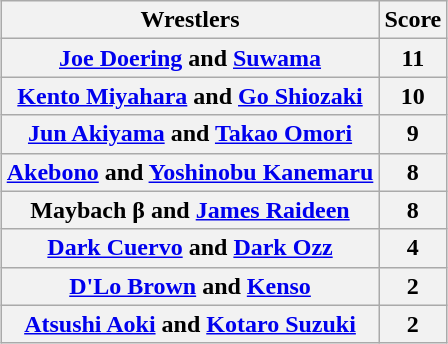<table class="wikitable" style="margin: 1em auto 1em auto">
<tr>
<th>Wrestlers</th>
<th>Score</th>
</tr>
<tr>
<th><a href='#'>Joe Doering</a> and <a href='#'>Suwama</a></th>
<th>11</th>
</tr>
<tr>
<th><a href='#'>Kento Miyahara</a> and <a href='#'>Go Shiozaki</a></th>
<th>10</th>
</tr>
<tr>
<th><a href='#'>Jun Akiyama</a> and <a href='#'>Takao Omori</a></th>
<th>9</th>
</tr>
<tr>
<th><a href='#'>Akebono</a> and <a href='#'>Yoshinobu Kanemaru</a></th>
<th>8</th>
</tr>
<tr>
<th>Maybach β and <a href='#'>James Raideen</a></th>
<th>8</th>
</tr>
<tr>
<th><a href='#'>Dark Cuervo</a> and <a href='#'>Dark Ozz</a></th>
<th>4</th>
</tr>
<tr>
<th><a href='#'>D'Lo Brown</a> and <a href='#'>Kenso</a></th>
<th>2</th>
</tr>
<tr>
<th><a href='#'>Atsushi Aoki</a> and <a href='#'>Kotaro Suzuki</a></th>
<th>2</th>
</tr>
</table>
